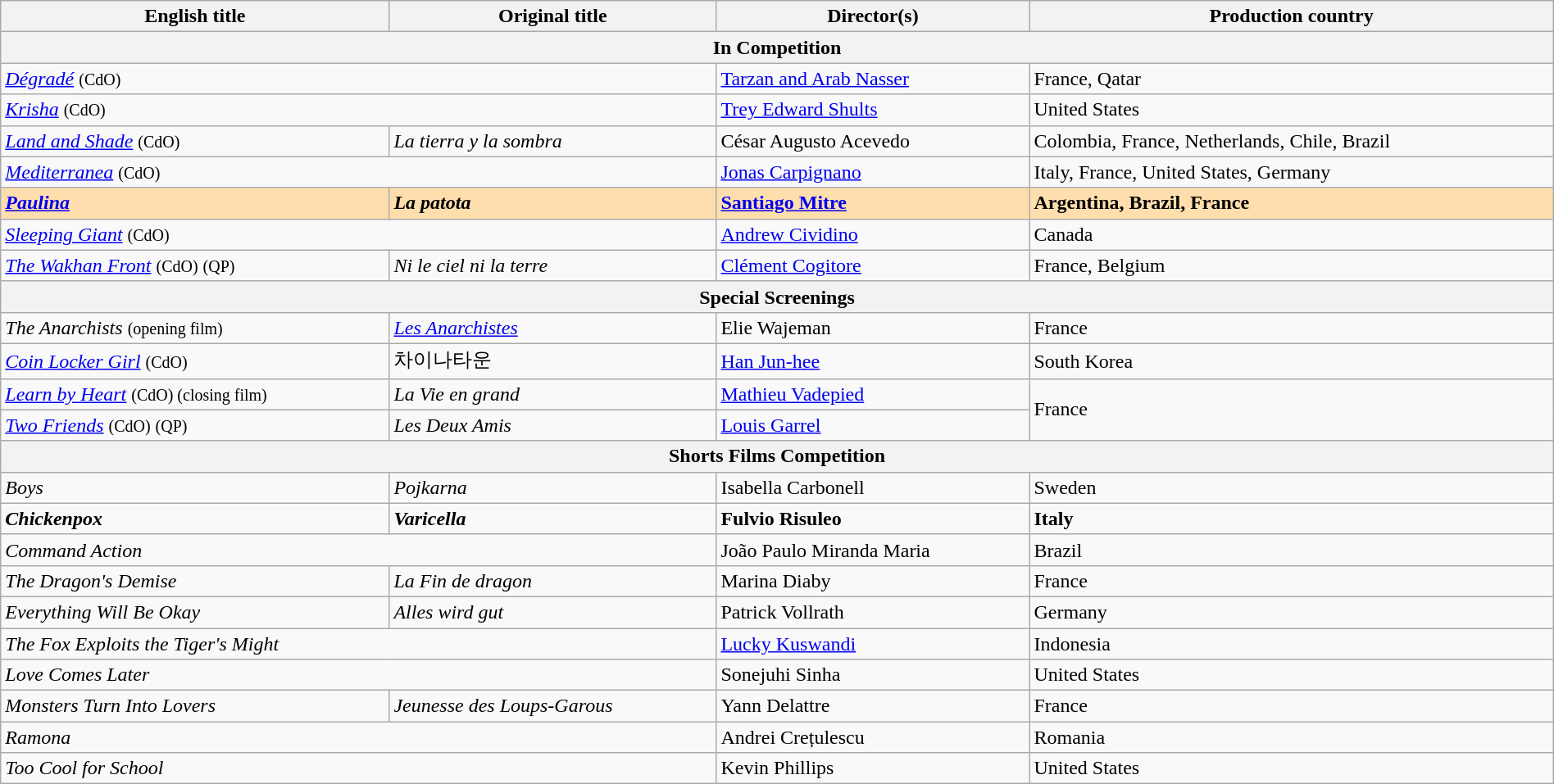<table class="wikitable" style="width:100%; margin-bottom:2px" cellpadding="5">
<tr>
<th scope="col">English title</th>
<th scope="col">Original title</th>
<th scope="col">Director(s)</th>
<th scope="col">Production country</th>
</tr>
<tr>
<th colspan="4">In Competition</th>
</tr>
<tr>
<td colspan="2"><em><a href='#'>Dégradé</a></em> <small>(CdO)</small></td>
<td><a href='#'>Tarzan and Arab Nasser</a></td>
<td>France, Qatar</td>
</tr>
<tr>
<td colspan="2"><em><a href='#'>Krisha</a></em> <small>(CdO)</small></td>
<td data-sort-value="Shults"><a href='#'>Trey Edward Shults</a></td>
<td>United States</td>
</tr>
<tr>
<td><em><a href='#'>Land and Shade</a></em> <small>(CdO)</small></td>
<td data-sort-value="Tierra"><em>La tierra y la sombra</em></td>
<td data-sort-value="Acevedo">César Augusto Acevedo</td>
<td>Colombia, France, Netherlands, Chile, Brazil</td>
</tr>
<tr>
<td colspan="2"><em><a href='#'>Mediterranea</a></em> <small>(CdO)</small></td>
<td data-sort-value="Carpignano"><a href='#'>Jonas Carpignano</a></td>
<td>Italy, France, United States, Germany</td>
</tr>
<tr style="background:#FFDEAD;">
<td><em><a href='#'><strong>Paulina</strong></a></em></td>
<td data-sort-value="Patota"><strong><em>La patota</em></strong></td>
<td data-sort-value="Mitre"><strong><a href='#'>Santiago Mitre</a></strong></td>
<td><strong>Argentina, Brazil, France</strong></td>
</tr>
<tr>
<td colspan="2"><em><a href='#'>Sleeping Giant</a></em> <small>(CdO)</small></td>
<td data-sort-value="Cividino"><a href='#'>Andrew Cividino</a></td>
<td>Canada</td>
</tr>
<tr>
<td data-sort-value="Wakhan"><em><a href='#'>The Wakhan Front</a></em> <small>(CdO)</small> <small>(QP)</small></td>
<td><em>Ni le ciel ni la terre</em></td>
<td data-sort-value="Cogitore"><a href='#'>Clément Cogitore</a></td>
<td>France, Belgium</td>
</tr>
<tr>
<th colspan="4">Special Screenings</th>
</tr>
<tr>
<td><em>The Anarchists</em> <small>(opening film)</small></td>
<td><em><a href='#'>Les Anarchistes</a></em></td>
<td>Elie Wajeman</td>
<td>France</td>
</tr>
<tr>
<td><em><a href='#'>Coin Locker Girl</a></em> <small>(CdO)</small></td>
<td>차이나타운</td>
<td><a href='#'>Han Jun-hee</a></td>
<td>South Korea</td>
</tr>
<tr>
<td><em><a href='#'>Learn by Heart</a></em> <small>(CdO) (closing film)</small></td>
<td><em>La Vie en grand</em></td>
<td><a href='#'>Mathieu Vadepied</a></td>
<td rowspan="2">France</td>
</tr>
<tr>
<td><em><a href='#'>Two Friends</a></em> <small>(CdO)</small> <small>(QP)</small></td>
<td><em>Les Deux Amis</em></td>
<td><a href='#'>Louis Garrel</a></td>
</tr>
<tr>
<th colspan="4">Shorts Films Competition</th>
</tr>
<tr>
<td><em>Boys</em></td>
<td><em>Pojkarna</em></td>
<td>Isabella Carbonell</td>
<td>Sweden</td>
</tr>
<tr>
<td><strong><em>Chickenpox</em></strong></td>
<td><strong><em>Varicella</em></strong></td>
<td><strong>Fulvio Risuleo</strong></td>
<td><strong>Italy</strong></td>
</tr>
<tr>
<td colspan="2"><em>Command Action</em></td>
<td>João Paulo Miranda Maria</td>
<td>Brazil</td>
</tr>
<tr>
<td><em>The Dragon's Demise</em></td>
<td><em>La Fin de dragon</em></td>
<td>Marina Diaby</td>
<td>France</td>
</tr>
<tr>
<td><em>Everything Will Be Okay</em></td>
<td><em>Alles wird gut</em></td>
<td>Patrick Vollrath</td>
<td>Germany</td>
</tr>
<tr>
<td colspan="2"><em>The Fox Exploits the Tiger's Might</em></td>
<td><a href='#'>Lucky Kuswandi</a></td>
<td>Indonesia</td>
</tr>
<tr>
<td colspan="2"><em>Love Comes Later</em></td>
<td>Sonejuhi Sinha</td>
<td>United States</td>
</tr>
<tr>
<td><em>Monsters Turn Into Lovers</em></td>
<td><em>Jeunesse des Loups-Garous</em></td>
<td>Yann Delattre</td>
<td>France</td>
</tr>
<tr>
<td colspan="2"><em>Ramona</em></td>
<td>Andrei Crețulescu</td>
<td>Romania</td>
</tr>
<tr>
<td colspan="2"><em>Too Cool for School</em></td>
<td>Kevin Phillips</td>
<td>United States</td>
</tr>
</table>
